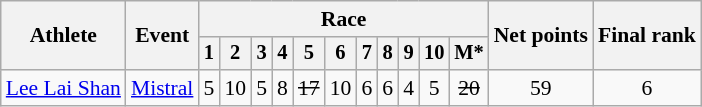<table class="wikitable" style="font-size:90%">
<tr>
<th rowspan=2>Athlete</th>
<th rowspan=2>Event</th>
<th colspan=11>Race</th>
<th rowspan=2>Net points</th>
<th rowspan=2>Final rank</th>
</tr>
<tr style="font-size:95%">
<th>1</th>
<th>2</th>
<th>3</th>
<th>4</th>
<th>5</th>
<th>6</th>
<th>7</th>
<th>8</th>
<th>9</th>
<th>10</th>
<th>M*</th>
</tr>
<tr align=center>
<td align=left><a href='#'>Lee Lai Shan</a></td>
<td align=left><a href='#'>Mistral</a></td>
<td>5</td>
<td>10</td>
<td>5</td>
<td>8</td>
<td><s>17</s></td>
<td>10</td>
<td>6</td>
<td>6</td>
<td>4</td>
<td>5</td>
<td><s>20</s></td>
<td>59</td>
<td>6</td>
</tr>
</table>
